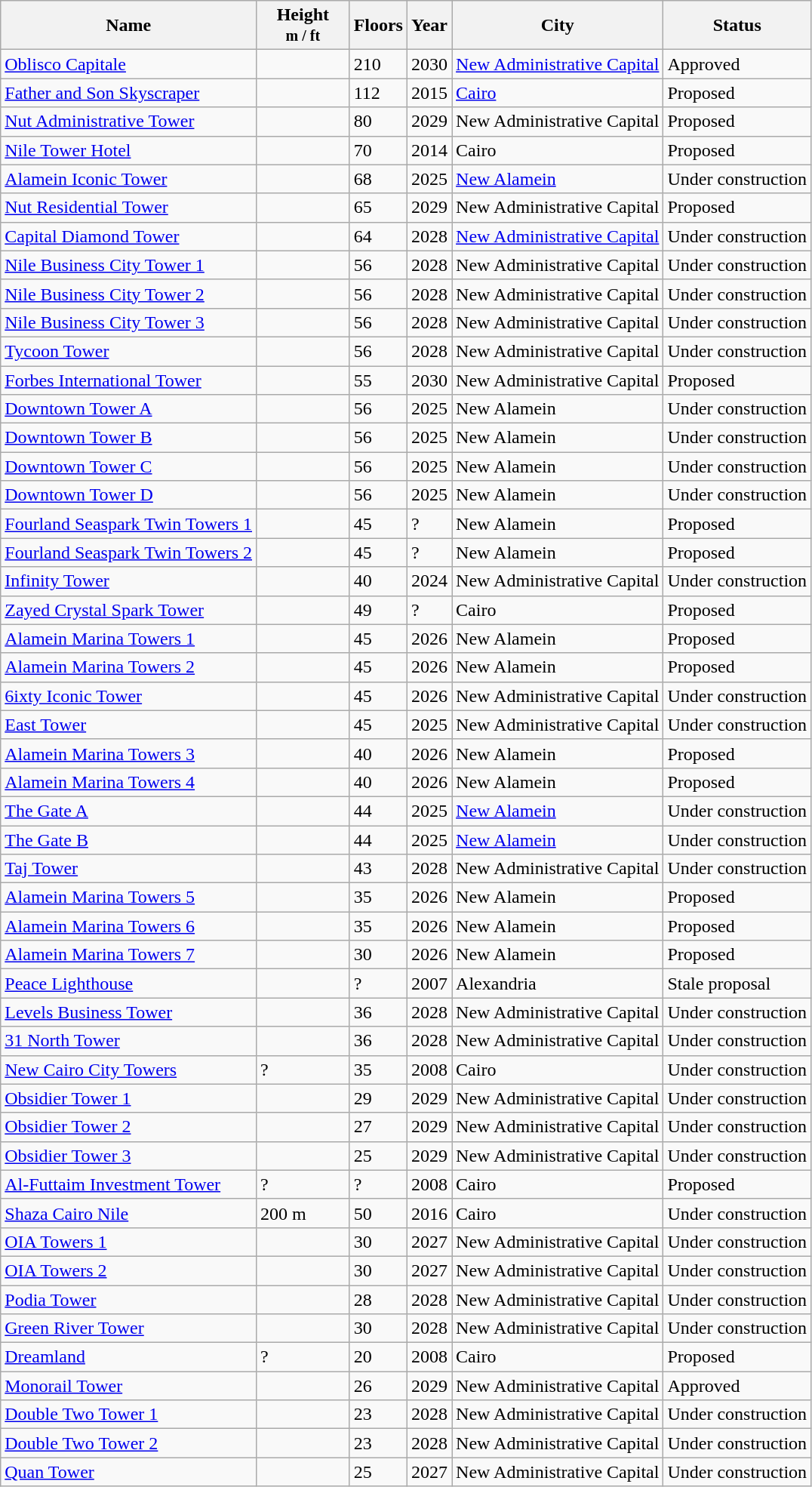<table class="wikitable sortable">
<tr>
<th>Name</th>
<th style="width:75px;">Height<br><small>m / ft</small></th>
<th>Floors</th>
<th>Year</th>
<th>City</th>
<th>Status</th>
</tr>
<tr>
<td><a href='#'>Oblisco Capitale</a></td>
<td></td>
<td>210</td>
<td>2030</td>
<td><a href='#'>New Administrative Capital</a></td>
<td>Approved</td>
</tr>
<tr>
<td><a href='#'>Father and Son Skyscraper</a></td>
<td></td>
<td>112</td>
<td>2015</td>
<td><a href='#'>Cairo</a></td>
<td>Proposed</td>
</tr>
<tr>
<td><a href='#'>Nut Administrative Tower</a></td>
<td></td>
<td>80</td>
<td>2029</td>
<td>New Administrative Capital</td>
<td>Proposed</td>
</tr>
<tr>
<td><a href='#'>Nile Tower Hotel</a></td>
<td></td>
<td>70</td>
<td>2014</td>
<td>Cairo</td>
<td>Proposed</td>
</tr>
<tr>
<td><a href='#'>Alamein Iconic Tower</a></td>
<td></td>
<td>68</td>
<td>2025</td>
<td><a href='#'>New Alamein</a></td>
<td>Under construction</td>
</tr>
<tr>
<td><a href='#'>Nut Residential Tower</a></td>
<td></td>
<td>65</td>
<td>2029</td>
<td>New Administrative Capital</td>
<td>Proposed</td>
</tr>
<tr>
<td><a href='#'>Capital Diamond Tower</a></td>
<td></td>
<td>64</td>
<td>2028</td>
<td><a href='#'>New Administrative Capital</a></td>
<td>Under construction</td>
</tr>
<tr>
<td><a href='#'>Nile Business City Tower 1</a></td>
<td></td>
<td>56</td>
<td>2028</td>
<td>New Administrative Capital</td>
<td>Under construction</td>
</tr>
<tr>
<td><a href='#'>Nile Business City Tower 2</a></td>
<td></td>
<td>56</td>
<td>2028</td>
<td>New Administrative Capital</td>
<td>Under construction</td>
</tr>
<tr>
<td><a href='#'>Nile Business City Tower 3</a></td>
<td></td>
<td>56</td>
<td>2028</td>
<td>New Administrative Capital</td>
<td>Under construction</td>
</tr>
<tr>
<td><a href='#'>Tycoon Tower</a></td>
<td></td>
<td>56</td>
<td>2028</td>
<td>New Administrative Capital</td>
<td>Under construction</td>
</tr>
<tr>
<td><a href='#'>Forbes International Tower</a></td>
<td></td>
<td>55</td>
<td>2030</td>
<td>New Administrative Capital</td>
<td>Proposed</td>
</tr>
<tr>
<td><a href='#'>Downtown Tower A</a></td>
<td></td>
<td>56</td>
<td>2025</td>
<td>New Alamein</td>
<td>Under construction</td>
</tr>
<tr>
<td><a href='#'>Downtown Tower B</a></td>
<td></td>
<td>56</td>
<td>2025</td>
<td>New Alamein</td>
<td>Under construction</td>
</tr>
<tr>
<td><a href='#'>Downtown Tower C</a></td>
<td></td>
<td>56</td>
<td>2025</td>
<td>New Alamein</td>
<td>Under construction</td>
</tr>
<tr>
<td><a href='#'>Downtown Tower D</a></td>
<td></td>
<td>56</td>
<td>2025</td>
<td>New Alamein</td>
<td>Under construction</td>
</tr>
<tr>
<td><a href='#'>Fourland Seaspark Twin Towers 1</a></td>
<td></td>
<td>45</td>
<td>?</td>
<td>New Alamein</td>
<td>Proposed</td>
</tr>
<tr>
<td><a href='#'>Fourland Seaspark Twin Towers 2</a></td>
<td></td>
<td>45</td>
<td>?</td>
<td>New Alamein</td>
<td>Proposed</td>
</tr>
<tr>
<td><a href='#'>Infinity Tower</a></td>
<td></td>
<td>40</td>
<td>2024</td>
<td>New Administrative Capital</td>
<td>Under construction</td>
</tr>
<tr>
<td><a href='#'>Zayed Crystal Spark Tower</a></td>
<td></td>
<td>49</td>
<td>?</td>
<td>Cairo</td>
<td>Proposed</td>
</tr>
<tr>
<td><a href='#'>Alamein Marina Towers 1</a></td>
<td></td>
<td>45</td>
<td>2026</td>
<td>New Alamein</td>
<td>Proposed</td>
</tr>
<tr>
<td><a href='#'>Alamein Marina Towers 2</a></td>
<td></td>
<td>45</td>
<td>2026</td>
<td>New Alamein</td>
<td>Proposed</td>
</tr>
<tr>
<td><a href='#'>6ixty Iconic Tower</a></td>
<td></td>
<td>45</td>
<td>2026</td>
<td>New Administrative Capital</td>
<td>Under construction</td>
</tr>
<tr>
<td><a href='#'>East Tower</a></td>
<td></td>
<td>45</td>
<td>2025</td>
<td>New Administrative Capital</td>
<td>Under construction</td>
</tr>
<tr>
<td><a href='#'>Alamein Marina Towers 3</a></td>
<td></td>
<td>40</td>
<td>2026</td>
<td>New Alamein</td>
<td>Proposed</td>
</tr>
<tr>
<td><a href='#'>Alamein Marina Towers 4</a></td>
<td></td>
<td>40</td>
<td>2026</td>
<td>New Alamein</td>
<td>Proposed</td>
</tr>
<tr>
<td><a href='#'>The Gate A</a></td>
<td></td>
<td>44</td>
<td>2025</td>
<td><a href='#'>New Alamein</a></td>
<td>Under construction</td>
</tr>
<tr>
<td><a href='#'>The Gate B</a></td>
<td></td>
<td>44</td>
<td>2025</td>
<td><a href='#'>New Alamein</a></td>
<td>Under construction</td>
</tr>
<tr>
<td><a href='#'>Taj Tower</a></td>
<td></td>
<td>43</td>
<td>2028</td>
<td>New Administrative Capital</td>
<td>Under construction</td>
</tr>
<tr>
<td><a href='#'>Alamein Marina Towers 5</a></td>
<td></td>
<td>35</td>
<td>2026</td>
<td>New Alamein</td>
<td>Proposed</td>
</tr>
<tr>
<td><a href='#'>Alamein Marina Towers 6</a></td>
<td></td>
<td>35</td>
<td>2026</td>
<td>New Alamein</td>
<td>Proposed</td>
</tr>
<tr>
<td><a href='#'>Alamein Marina Towers 7</a></td>
<td></td>
<td>30</td>
<td>2026</td>
<td>New Alamein</td>
<td>Proposed</td>
</tr>
<tr>
<td><a href='#'>Peace Lighthouse</a></td>
<td></td>
<td>?</td>
<td>2007</td>
<td>Alexandria</td>
<td>Stale proposal</td>
</tr>
<tr>
<td><a href='#'>Levels Business Tower</a></td>
<td></td>
<td>36</td>
<td>2028</td>
<td>New Administrative Capital</td>
<td>Under construction</td>
</tr>
<tr>
<td><a href='#'>31 North Tower</a></td>
<td></td>
<td>36</td>
<td>2028</td>
<td>New Administrative Capital</td>
<td>Under construction</td>
</tr>
<tr>
<td><a href='#'>New Cairo City Towers</a></td>
<td>?</td>
<td>35</td>
<td>2008</td>
<td>Cairo</td>
<td>Under construction</td>
</tr>
<tr>
<td><a href='#'>Obsidier Tower 1</a></td>
<td></td>
<td>29</td>
<td>2029</td>
<td>New Administrative Capital</td>
<td>Under construction</td>
</tr>
<tr>
<td><a href='#'>Obsidier Tower 2</a></td>
<td></td>
<td>27</td>
<td>2029</td>
<td>New Administrative Capital</td>
<td>Under construction</td>
</tr>
<tr>
<td><a href='#'>Obsidier Tower 3</a></td>
<td></td>
<td>25</td>
<td>2029</td>
<td>New Administrative Capital</td>
<td>Under construction</td>
</tr>
<tr>
<td><a href='#'>Al-Futtaim Investment Tower</a></td>
<td>?</td>
<td>?</td>
<td>2008</td>
<td>Cairo</td>
<td>Proposed</td>
</tr>
<tr>
<td><a href='#'>Shaza Cairo Nile</a></td>
<td>200 m</td>
<td>50</td>
<td>2016</td>
<td>Cairo</td>
<td>Under construction</td>
</tr>
<tr>
<td><a href='#'>OIA Towers 1</a></td>
<td></td>
<td>30</td>
<td>2027</td>
<td>New Administrative Capital</td>
<td>Under construction</td>
</tr>
<tr>
<td><a href='#'>OIA Towers 2</a></td>
<td></td>
<td>30</td>
<td>2027</td>
<td>New Administrative Capital</td>
<td>Under construction</td>
</tr>
<tr>
<td><a href='#'>Podia Tower</a></td>
<td></td>
<td>28</td>
<td>2028</td>
<td>New Administrative Capital</td>
<td>Under construction</td>
</tr>
<tr>
<td><a href='#'>Green River Tower</a></td>
<td></td>
<td>30</td>
<td>2028</td>
<td>New Administrative Capital</td>
<td>Under construction</td>
</tr>
<tr>
<td><a href='#'>Dreamland</a></td>
<td>?</td>
<td>20</td>
<td>2008</td>
<td>Cairo</td>
<td>Proposed</td>
</tr>
<tr>
<td><a href='#'>Monorail Tower</a></td>
<td></td>
<td>26</td>
<td>2029</td>
<td>New Administrative Capital</td>
<td>Approved</td>
</tr>
<tr>
<td><a href='#'>Double Two Tower 1</a></td>
<td></td>
<td>23</td>
<td>2028</td>
<td>New Administrative Capital</td>
<td>Under construction</td>
</tr>
<tr>
<td><a href='#'>Double Two Tower 2</a></td>
<td></td>
<td>23</td>
<td>2028</td>
<td>New Administrative Capital</td>
<td>Under construction</td>
</tr>
<tr>
<td><a href='#'>Quan Tower</a></td>
<td></td>
<td>25</td>
<td>2027</td>
<td>New Administrative Capital</td>
<td>Under construction</td>
</tr>
</table>
